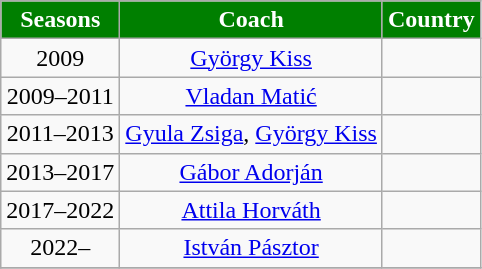<table class="wikitable" style="text-align: center;">
<tr>
<th style="color:white; background:#007F00">Seasons</th>
<th style="color:white; background:#007F00">Coach</th>
<th style="color:white; background:#007F00">Country</th>
</tr>
<tr>
<td style="text-align: center">2009</td>
<td style="text-align: center"><a href='#'>György Kiss</a></td>
<td style="text-align: center"></td>
</tr>
<tr>
<td style="text-align: center">2009–2011</td>
<td style="text-align: center"><a href='#'>Vladan Matić</a></td>
<td style="text-align: center"></td>
</tr>
<tr>
<td style="text-align: center">2011–2013</td>
<td style="text-align: center"><a href='#'>Gyula Zsiga</a>, <a href='#'>György Kiss</a></td>
<td style="text-align: center"></td>
</tr>
<tr>
<td style="text-align: center">2013–2017</td>
<td style="text-align: center"><a href='#'>Gábor Adorján</a></td>
<td style="text-align: center"></td>
</tr>
<tr>
<td style="text-align: center">2017–2022</td>
<td style="text-align: center"><a href='#'>Attila Horváth</a></td>
<td style="text-align: center"></td>
</tr>
<tr>
<td style="text-align: center">2022–</td>
<td style="text-align: center"><a href='#'>István Pásztor</a></td>
<td style="text-align: center"></td>
</tr>
<tr>
</tr>
</table>
